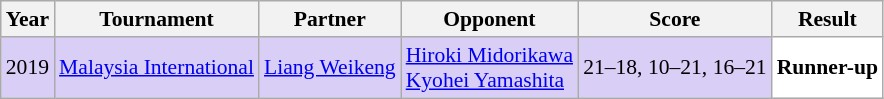<table class="sortable wikitable" style="font-size: 90%;">
<tr>
<th>Year</th>
<th>Tournament</th>
<th>Partner</th>
<th>Opponent</th>
<th>Score</th>
<th>Result</th>
</tr>
<tr style="background:#D8CEF6">
<td align="center">2019</td>
<td align="left"><a href='#'>Malaysia International</a></td>
<td align="left"> <a href='#'>Liang Weikeng</a></td>
<td align="left"> <a href='#'>Hiroki Midorikawa</a><br> <a href='#'>Kyohei Yamashita</a></td>
<td align="left">21–18, 10–21, 16–21</td>
<td style="text-align:left; background:white"> <strong>Runner-up</strong></td>
</tr>
</table>
